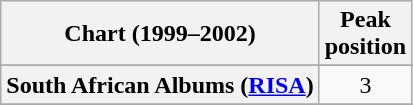<table class="wikitable sortable plainrowheaders" style="text-align:center">
<tr>
<th scope="col">Chart (1999–2002)</th>
<th scope="col">Peak<br>position</th>
</tr>
<tr>
</tr>
<tr>
</tr>
<tr>
</tr>
<tr>
</tr>
<tr>
</tr>
<tr>
</tr>
<tr>
</tr>
<tr>
</tr>
<tr>
</tr>
<tr>
</tr>
<tr>
</tr>
<tr>
<th scope="row">South African Albums (<a href='#'>RISA</a>)</th>
<td>3</td>
</tr>
<tr>
</tr>
<tr>
</tr>
<tr>
</tr>
<tr>
</tr>
<tr>
</tr>
</table>
